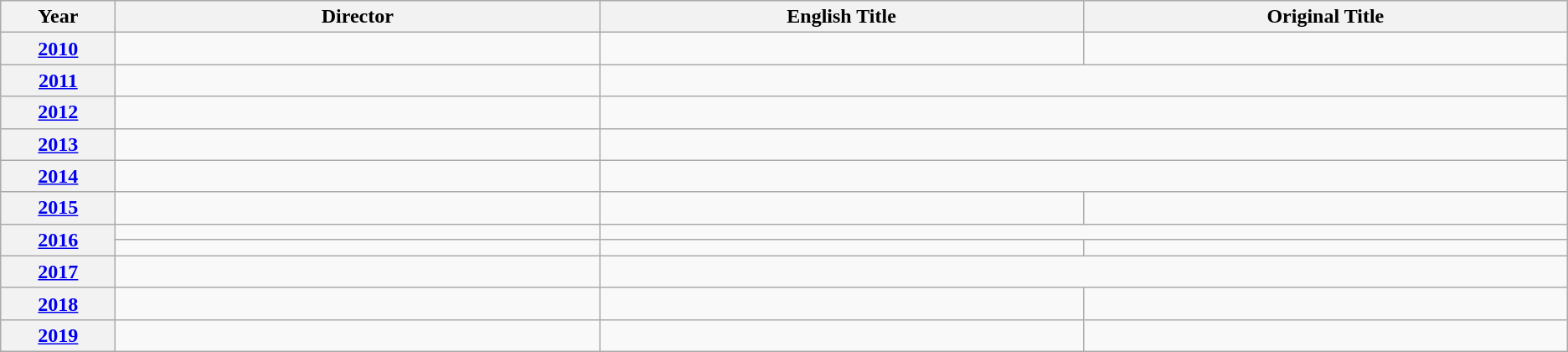<table class="wikitable unsortable">
<tr>
<th scope="col" style="width:2%;">Year</th>
<th scope="col" style="width:10%;">Director</th>
<th scope="col" style="width:10%;">English Title</th>
<th scope="col" style="width:10%;">Original Title</th>
</tr>
<tr>
<th style="text-align:center;"><a href='#'>2010</a></th>
<td> </td>
<td></td>
<td></td>
</tr>
<tr>
<th style="text-align:center;"><a href='#'>2011</a></th>
<td> </td>
<td colspan="2"></td>
</tr>
<tr>
<th style="text-align:center;"><a href='#'>2012</a></th>
<td> </td>
<td colspan="2"></td>
</tr>
<tr>
<th style="text-align:center;"><a href='#'>2013</a></th>
<td> </td>
<td colspan="2"></td>
</tr>
<tr>
<th style="text-align:center;"><a href='#'>2014</a></th>
<td> </td>
<td colspan="2"></td>
</tr>
<tr>
<th style="text-align:center;"><a href='#'>2015</a></th>
<td> </td>
<td></td>
<td></td>
</tr>
<tr>
<th rowspan="2" style="text-align:center;"><a href='#'>2016</a></th>
<td> </td>
<td colspan="2"></td>
</tr>
<tr>
<td> </td>
<td></td>
<td></td>
</tr>
<tr>
<th style="text-align:center;"><a href='#'>2017</a></th>
<td> </td>
<td colspan="2"></td>
</tr>
<tr>
<th style="text-align:center;"><a href='#'>2018</a></th>
<td> </td>
<td></td>
<td></td>
</tr>
<tr>
<th style="text-align:center;"><a href='#'>2019</a></th>
<td> </td>
<td></td>
<td></td>
</tr>
</table>
